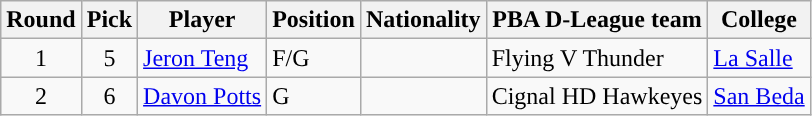<table class="wikitable sortable sortable">
<tr>
<th>Round</th>
<th>Pick</th>
<th>Player</th>
<th>Position</th>
<th>Nationality</th>
<th>PBA D-League team</th>
<th>College</th>
</tr>
<tr>
<td align=center>1</td>
<td align=center>5</td>
<td><a href='#'>Jeron Teng</a></td>
<td>F/G</td>
<td></td>
<td>Flying V Thunder</td>
<td><a href='#'>La Salle</a></td>
</tr>
<tr>
<td align=center>2</td>
<td align=center>6</td>
<td><a href='#'>Davon Potts</a></td>
<td>G</td>
<td></td>
<td>Cignal HD Hawkeyes</td>
<td><a href='#'>San Beda</a></td>
</tr>
</table>
